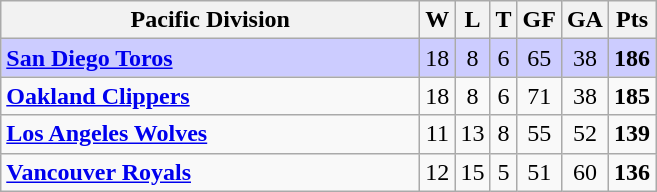<table class="wikitable" style="text-align:center">
<tr>
<th style="width:17em">Pacific Division</th>
<th>W</th>
<th>L</th>
<th>T</th>
<th>GF</th>
<th>GA</th>
<th>Pts</th>
</tr>
<tr style="text-align:center; background:#ccf;">
<td align=left><strong><a href='#'>San Diego Toros</a></strong></td>
<td>18</td>
<td>8</td>
<td>6</td>
<td>65</td>
<td>38</td>
<td><strong>186</strong></td>
</tr>
<tr align=center>
<td align=left><strong><a href='#'>Oakland Clippers</a></strong></td>
<td>18</td>
<td>8</td>
<td>6</td>
<td>71</td>
<td>38</td>
<td><strong>185</strong></td>
</tr>
<tr align=center>
<td align=left><strong><a href='#'>Los Angeles Wolves</a></strong></td>
<td>11</td>
<td>13</td>
<td>8</td>
<td>55</td>
<td>52</td>
<td><strong>139</strong></td>
</tr>
<tr align=center>
<td align=left><strong><a href='#'>Vancouver Royals</a></strong></td>
<td>12</td>
<td>15</td>
<td>5</td>
<td>51</td>
<td>60</td>
<td><strong>136</strong></td>
</tr>
</table>
